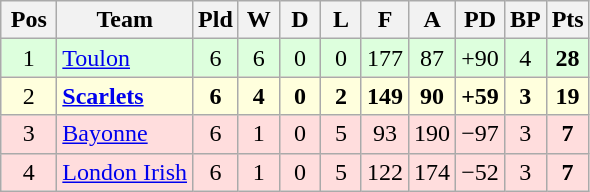<table class="wikitable" style="text-align:center">
<tr>
<th width="30">Pos</th>
<th>Team</th>
<th width="20">Pld</th>
<th width="20">W</th>
<th width="20">D</th>
<th width="20">L</th>
<th width="20">F</th>
<th width="20">A</th>
<th width="20">PD</th>
<th width="20">BP</th>
<th width="20">Pts</th>
</tr>
<tr bgcolor="#ddffdd">
<td>1</td>
<td align=left> <a href='#'>Toulon</a></td>
<td>6</td>
<td>6</td>
<td>0</td>
<td>0</td>
<td>177</td>
<td>87</td>
<td>+90</td>
<td>4</td>
<td><strong>28</strong></td>
</tr>
<tr bgcolor="#ffffdd">
<td>2</td>
<td align=left> <strong><a href='#'>Scarlets</a></strong></td>
<td><strong>6</strong></td>
<td><strong>4</strong></td>
<td><strong>0</strong></td>
<td><strong>2</strong></td>
<td><strong>149</strong></td>
<td><strong>90</strong></td>
<td><strong>+59</strong></td>
<td><strong>3</strong></td>
<td><strong>19</strong></td>
</tr>
<tr bgcolor="#ffdddd">
<td>3</td>
<td align=left> <a href='#'>Bayonne</a></td>
<td>6</td>
<td>1</td>
<td>0</td>
<td>5</td>
<td>93</td>
<td>190</td>
<td>−97</td>
<td>3</td>
<td><strong>7</strong></td>
</tr>
<tr bgcolor="#ffdddd">
<td>4</td>
<td align=left> <a href='#'>London Irish</a></td>
<td>6</td>
<td>1</td>
<td>0</td>
<td>5</td>
<td>122</td>
<td>174</td>
<td>−52</td>
<td>3</td>
<td><strong>7</strong></td>
</tr>
</table>
